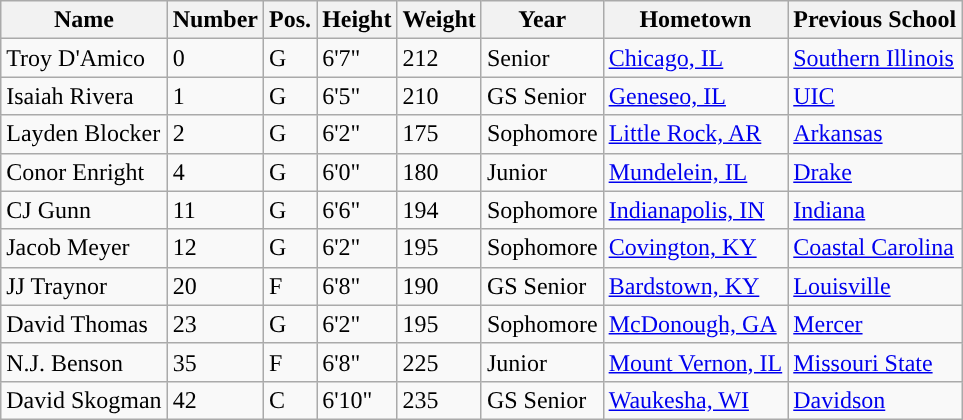<table class="wikitable sortable" border="1">
<tr>
<th>Name</th>
<th>Number</th>
<th>Pos.</th>
<th>Height</th>
<th>Weight</th>
<th>Year</th>
<th>Hometown</th>
<th>Previous School</th>
</tr>
<tr>
<td>Troy D'Amico</td>
<td>0</td>
<td>G</td>
<td>6'7"</td>
<td>212</td>
<td>Senior</td>
<td><a href='#'>Chicago, IL</a></td>
<td><a href='#'>Southern Illinois</a></td>
</tr>
<tr>
<td>Isaiah Rivera</td>
<td>1</td>
<td>G</td>
<td>6'5"</td>
<td>210</td>
<td>GS Senior</td>
<td><a href='#'>Geneseo, IL</a></td>
<td><a href='#'>UIC</a></td>
</tr>
<tr>
<td>Layden Blocker</td>
<td>2</td>
<td>G</td>
<td>6'2"</td>
<td>175</td>
<td>Sophomore</td>
<td><a href='#'>Little Rock, AR</a></td>
<td><a href='#'>Arkansas</a></td>
</tr>
<tr>
<td>Conor Enright</td>
<td>4</td>
<td>G</td>
<td>6'0"</td>
<td>180</td>
<td> Junior</td>
<td><a href='#'>Mundelein, IL</a></td>
<td><a href='#'>Drake</a></td>
</tr>
<tr>
<td>CJ Gunn</td>
<td>11</td>
<td>G</td>
<td>6'6"</td>
<td>194</td>
<td>Sophomore</td>
<td><a href='#'>Indianapolis, IN</a></td>
<td><a href='#'>Indiana</a></td>
</tr>
<tr>
<td>Jacob Meyer</td>
<td>12</td>
<td>G</td>
<td>6'2"</td>
<td>195</td>
<td>Sophomore</td>
<td><a href='#'>Covington, KY</a></td>
<td><a href='#'>Coastal Carolina</a></td>
</tr>
<tr>
<td>JJ Traynor</td>
<td>20</td>
<td>F</td>
<td>6'8"</td>
<td>190</td>
<td>GS Senior</td>
<td><a href='#'>Bardstown, KY</a></td>
<td><a href='#'>Louisville</a></td>
</tr>
<tr>
<td>David Thomas</td>
<td>23</td>
<td>G</td>
<td>6'2"</td>
<td>195</td>
<td>Sophomore</td>
<td><a href='#'>McDonough, GA</a></td>
<td><a href='#'>Mercer</a></td>
</tr>
<tr>
<td>N.J. Benson</td>
<td>35</td>
<td>F</td>
<td>6'8"</td>
<td>225</td>
<td>Junior</td>
<td><a href='#'>Mount Vernon, IL</a></td>
<td><a href='#'>Missouri State</a></td>
</tr>
<tr>
<td>David Skogman</td>
<td>42</td>
<td>C</td>
<td>6'10"</td>
<td>235</td>
<td>GS Senior</td>
<td><a href='#'>Waukesha, WI</a></td>
<td><a href='#'>Davidson</a></td>
</tr>
</table>
